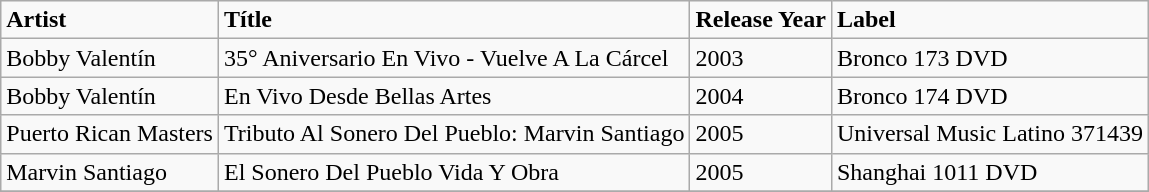<table border=1 class=wikitable>
<tr>
<td color="#f3f300"><strong>Artist</strong></td>
<td><strong>Títle</strong></td>
<td><strong>Release Year</strong></td>
<td><strong>Label</strong></td>
</tr>
<tr>
<td>Bobby Valentín</td>
<td>35° Aniversario En Vivo - Vuelve A La Cárcel</td>
<td>2003</td>
<td>Bronco 173 DVD</td>
</tr>
<tr>
<td>Bobby Valentín</td>
<td>En Vivo Desde Bellas Artes</td>
<td>2004</td>
<td>Bronco 174 DVD</td>
</tr>
<tr>
<td>Puerto Rican Masters</td>
<td>Tributo Al Sonero Del Pueblo: Marvin Santiago</td>
<td>2005</td>
<td>Universal Music Latino 371439</td>
</tr>
<tr>
<td>Marvin Santiago</td>
<td>El Sonero Del Pueblo Vida Y Obra</td>
<td>2005</td>
<td>Shanghai  1011 DVD</td>
</tr>
<tr>
</tr>
</table>
